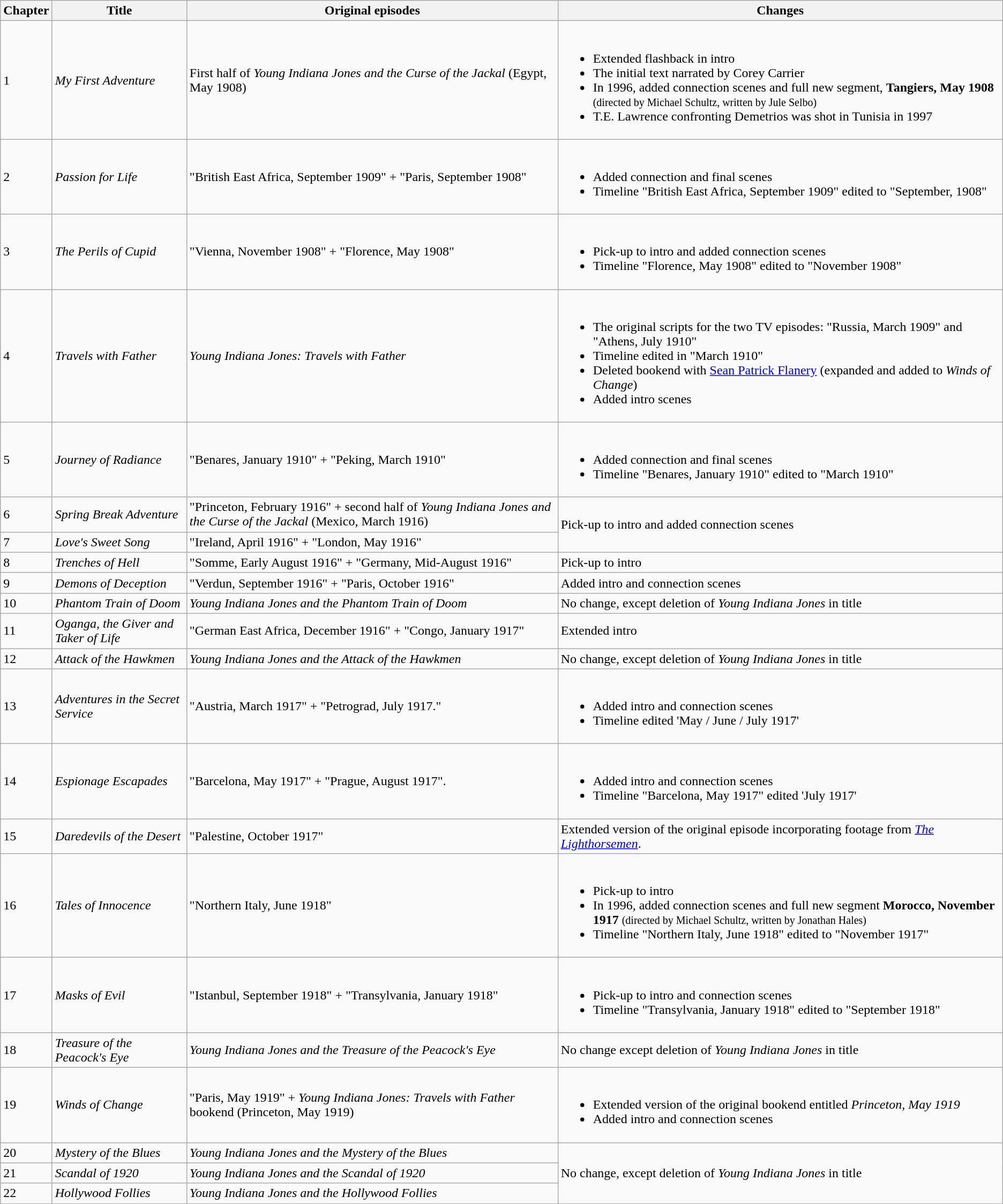<table class="wikitable">
<tr>
<th>Chapter</th>
<th>Title</th>
<th>Original episodes</th>
<th>Changes</th>
</tr>
<tr>
<td>1</td>
<td><em>My First Adventure</em></td>
<td>First half of <em>Young Indiana Jones and the Curse of the Jackal</em> (Egypt, May 1908)</td>
<td><br><ul><li>Extended flashback in intro</li><li>The initial text narrated by Corey Carrier</li><li>In 1996, added connection scenes and full new segment, <strong>Tangiers, May 1908</strong> <small>(directed by Michael Schultz, written by Jule Selbo)</small></li><li>T.E. Lawrence confronting Demetrios was shot in Tunisia in 1997</li></ul></td>
</tr>
<tr>
<td>2</td>
<td><em>Passion for Life</em></td>
<td>"British East Africa, September 1909" + "Paris, September 1908"</td>
<td><br><ul><li>Added connection and final scenes</li><li>Timeline "British East Africa, September 1909" edited to "September, 1908"</li></ul></td>
</tr>
<tr>
<td>3</td>
<td><em>The Perils of Cupid</em></td>
<td>"Vienna, November 1908" + "Florence, May 1908"</td>
<td><br><ul><li>Рick-up to intro and added connection scenes</li><li>Timeline "Florence, May 1908" edited to "November 1908"</li></ul></td>
</tr>
<tr>
<td>4</td>
<td><em>Travels with Father</em></td>
<td><em>Young Indiana Jones: Travels with Father</em></td>
<td><br><ul><li>The original scripts for the two TV episodes: "Russia, March 1909" and "Athens, July 1910"</li><li>Timeline edited in "March 1910"</li><li>Deleted bookend with <a href='#'>Sean Patrick Flanery</a> (expanded and added to <em>Winds of Change</em>)</li><li>Added intro scenes</li></ul></td>
</tr>
<tr>
<td>5</td>
<td><em>Journey of Radiance</em></td>
<td>"Benares, January 1910" + "Peking, March 1910"</td>
<td><br><ul><li>Added connection and final scenes</li><li>Timeline "Benares, January 1910" edited to "March 1910"</li></ul></td>
</tr>
<tr>
<td>6</td>
<td><em>Spring Break Adventure</em></td>
<td>"Princeton, February 1916" + second half of <em>Young Indiana Jones and the Curse of the Jackal</em> (Mexico, March 1916)</td>
<td rowspan="2">Рick-up to intro and added connection scenes</td>
</tr>
<tr>
<td>7</td>
<td><em>Love's Sweet Song</em></td>
<td>"Ireland, April 1916" + "London, May 1916"</td>
</tr>
<tr>
<td>8</td>
<td><em>Trenches of Hell</em></td>
<td>"Somme, Early August 1916" + "Germany, Mid-August 1916"</td>
<td>Рick-up to intro</td>
</tr>
<tr>
<td>9</td>
<td><em>Demons of Deception</em></td>
<td>"Verdun, September 1916" + "Paris, October 1916"</td>
<td>Added intro and connection scenes</td>
</tr>
<tr>
<td>10</td>
<td><em>Phantom Train of Doom</em></td>
<td><em>Young Indiana Jones and the Phantom Train of Doom</em></td>
<td>No change, except deletion of <em>Young Indiana Jones</em> in title</td>
</tr>
<tr>
<td>11</td>
<td><em>Oganga, the Giver and Taker of Life</em></td>
<td>"German East Africa, December 1916" + "Congo, January 1917"</td>
<td>Extended intro</td>
</tr>
<tr>
<td>12</td>
<td><em>Attack of the Hawkmen</em></td>
<td><em>Young Indiana Jones and the Attack of the Hawkmen</em></td>
<td>No change, except deletion of <em>Young Indiana Jones</em> in title</td>
</tr>
<tr>
<td>13</td>
<td><em>Adventures in the Secret Service</em></td>
<td>"Austria, March 1917" + "Petrograd, July 1917."</td>
<td><br><ul><li>Added intro and connection scenes</li><li>Timeline edited 'May / June / July 1917'</li></ul></td>
</tr>
<tr>
<td>14</td>
<td><em>Espionage Escapades</em></td>
<td>"Barcelona, May 1917" + "Prague, August 1917".</td>
<td><br><ul><li>Added intro and connection scenes</li><li>Timeline  "Barcelona, May 1917" edited 'July 1917'</li></ul></td>
</tr>
<tr>
<td>15</td>
<td><em>Daredevils of the Desert</em></td>
<td>"Palestine, October 1917"</td>
<td>Extended version of the original episode incorporating footage from <em><a href='#'>The Lighthorsemen</a></em>.</td>
</tr>
<tr>
<td>16</td>
<td><em>Tales of Innocence</em></td>
<td>"Northern Italy, June 1918"</td>
<td><br><ul><li>Рick-up to intro</li><li>In 1996, added connection scenes and full new segment <strong>Morocco, November 1917</strong> <small>(directed by Michael Schultz, written by Jonathan Hales)</small></li><li>Timeline "Northern Italy, June 1918" edited to "November 1917"</li></ul></td>
</tr>
<tr>
<td>17</td>
<td><em>Masks of Evil</em></td>
<td>"Istanbul, September 1918" + "Transylvania, January 1918"</td>
<td><br><ul><li>Рick-up to intro and connection scenes</li><li>Timeline "Transylvania, January 1918" edited to "September 1918"</li></ul></td>
</tr>
<tr>
<td>18</td>
<td><em>Treasure of the Peacock's Eye</em></td>
<td><em>Young Indiana Jones and the Treasure of the Peacock's Eye</em></td>
<td>No change except deletion of <em>Young Indiana Jones</em> in title</td>
</tr>
<tr>
<td>19</td>
<td><em>Winds of Change</em></td>
<td>"Paris, May 1919" + <em>Young Indiana Jones: Travels with Father</em> bookend (Princeton, May 1919)</td>
<td><br><ul><li>Extended version of the original bookend entitled <em>Princeton, May 1919</em></li><li>Added intro and connection scenes</li></ul></td>
</tr>
<tr>
<td>20</td>
<td><em>Mystery of the Blues</em></td>
<td><em>Young Indiana Jones and the Mystery of the Blues</em></td>
<td rowspan="3">No change, except deletion of <em>Young Indiana Jones</em> in title</td>
</tr>
<tr>
<td>21</td>
<td><em>Scandal of 1920</em></td>
<td><em>Young Indiana Jones and the Scandal of 1920</em></td>
</tr>
<tr>
<td>22</td>
<td><em>Hollywood Follies</em></td>
<td><em>Young Indiana Jones and the Hollywood Follies</em></td>
</tr>
</table>
